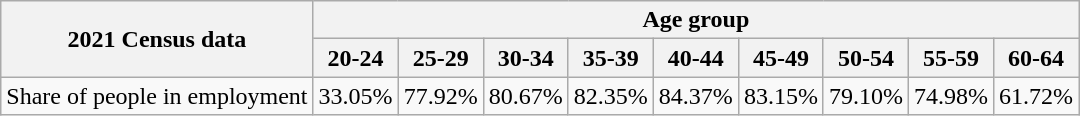<table class="wikitable">
<tr>
<th rowspan="2">2021 Census data</th>
<th colspan="9">Age group</th>
</tr>
<tr>
<th>20-24</th>
<th>25-29</th>
<th>30-34</th>
<th>35-39</th>
<th>40-44</th>
<th>45-49</th>
<th>50-54</th>
<th>55-59</th>
<th>60-64</th>
</tr>
<tr>
<td>Share of people in employment</td>
<td>33.05%</td>
<td>77.92%</td>
<td>80.67%</td>
<td>82.35%</td>
<td>84.37%</td>
<td>83.15%</td>
<td>79.10%</td>
<td>74.98%</td>
<td>61.72%</td>
</tr>
</table>
